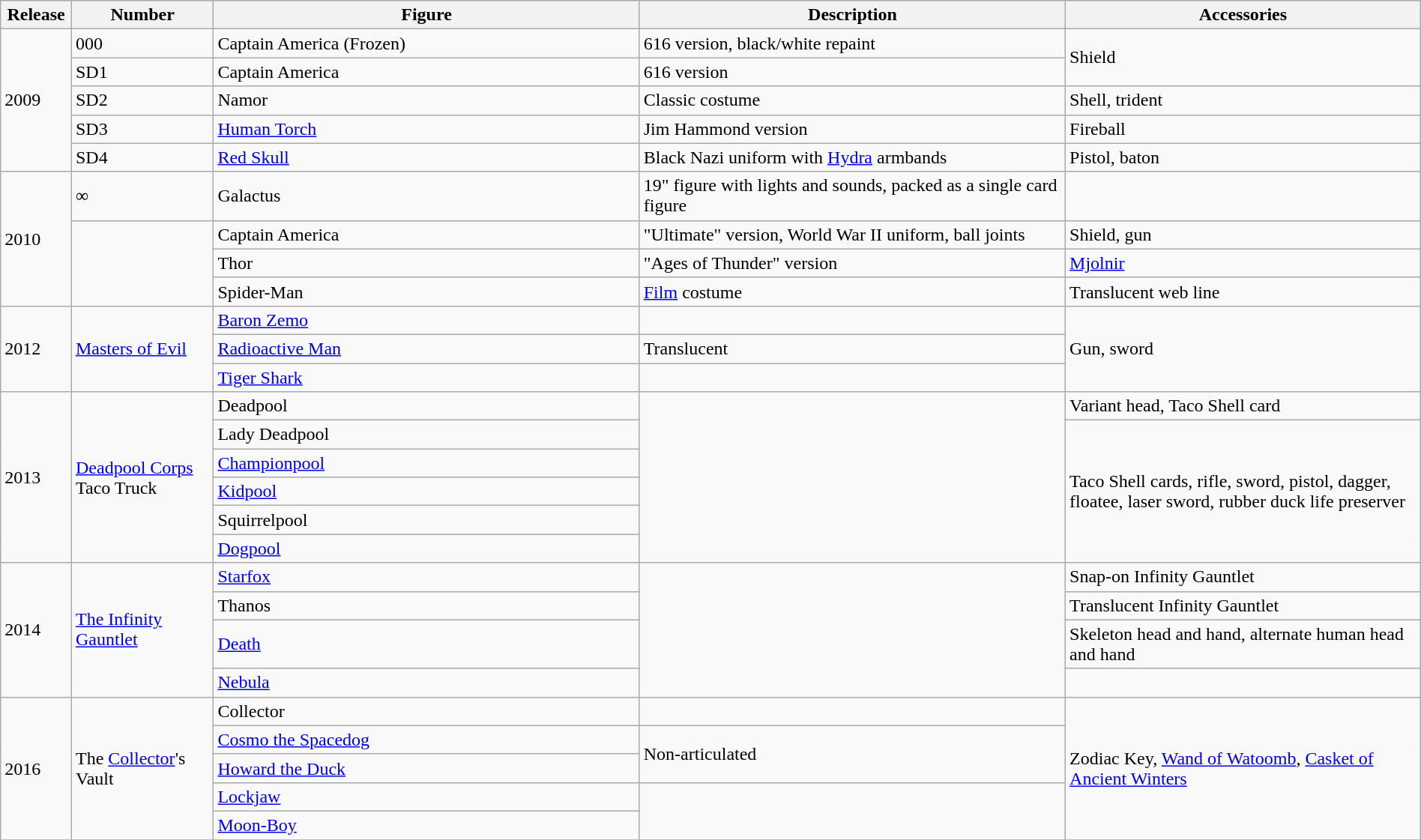<table class="wikitable" width="100%">
<tr>
<th width=5%>Release</th>
<th width=10%>Number</th>
<th width=30%>Figure</th>
<th width=30%>Description</th>
<th width=30%>Accessories</th>
</tr>
<tr>
<td rowspan=5>2009</td>
<td>000</td>
<td>Captain America (Frozen)</td>
<td>616 version, black/white repaint</td>
<td rowspan="2">Shield</td>
</tr>
<tr>
<td>SD1</td>
<td>Captain America</td>
<td>616 version</td>
</tr>
<tr>
<td>SD2</td>
<td>Namor</td>
<td>Classic costume</td>
<td>Shell, trident</td>
</tr>
<tr>
<td>SD3</td>
<td><a href='#'>Human Torch</a></td>
<td>Jim Hammond version</td>
<td>Fireball</td>
</tr>
<tr>
<td>SD4</td>
<td><a href='#'>Red Skull</a></td>
<td>Black Nazi uniform with <a href='#'>Hydra</a> armbands</td>
<td>Pistol, baton</td>
</tr>
<tr>
<td rowspan=4>2010</td>
<td>∞</td>
<td>Galactus</td>
<td>19" figure with lights and sounds, packed as a single card figure</td>
<td></td>
</tr>
<tr>
<td rowspan=3></td>
<td>Captain America</td>
<td>"Ultimate" version, World War II uniform, ball joints</td>
<td>Shield, gun</td>
</tr>
<tr>
<td>Thor</td>
<td>"Ages of Thunder" version</td>
<td><a href='#'>Mjolnir</a></td>
</tr>
<tr>
<td>Spider-Man</td>
<td><a href='#'>Film</a> costume</td>
<td>Translucent web line</td>
</tr>
<tr>
<td rowspan=3>2012</td>
<td rowspan=3><a href='#'>Masters of Evil</a></td>
<td><a href='#'>Baron Zemo</a></td>
<td></td>
<td rowspan=3>Gun, sword</td>
</tr>
<tr>
<td><a href='#'>Radioactive Man</a></td>
<td>Translucent</td>
</tr>
<tr>
<td><a href='#'>Tiger Shark</a></td>
<td></td>
</tr>
<tr>
<td rowspan=6>2013</td>
<td rowspan=6><a href='#'>Deadpool Corps</a><br>Taco Truck</td>
<td>Deadpool</td>
<td rowspan=6></td>
<td>Variant head, Taco Shell card</td>
</tr>
<tr>
<td>Lady Deadpool</td>
<td rowspan=5>Taco Shell cards, rifle, sword, pistol, dagger, floatee, laser sword, rubber duck life preserver</td>
</tr>
<tr>
<td><a href='#'>Championpool</a></td>
</tr>
<tr>
<td><a href='#'>Kidpool</a></td>
</tr>
<tr>
<td>Squirrelpool</td>
</tr>
<tr>
<td><a href='#'>Dogpool</a></td>
</tr>
<tr>
<td rowspan=4>2014</td>
<td rowspan=4><a href='#'>The Infinity Gauntlet</a></td>
<td><a href='#'>Starfox</a></td>
<td rowspan=4></td>
<td>Snap-on Infinity Gauntlet</td>
</tr>
<tr>
<td>Thanos</td>
<td>Translucent Infinity Gauntlet</td>
</tr>
<tr>
<td><a href='#'>Death</a></td>
<td>Skeleton head and hand, alternate human head and hand</td>
</tr>
<tr>
<td><a href='#'>Nebula</a></td>
<td></td>
</tr>
<tr>
<td rowspan=5>2016</td>
<td rowspan=5>The <a href='#'>Collector</a>'s Vault</td>
<td>Collector</td>
<td></td>
<td rowspan=5>Zodiac Key, <a href='#'>Wand of Watoomb</a>, <a href='#'>Casket of Ancient Winters</a></td>
</tr>
<tr>
<td><a href='#'>Cosmo the Spacedog</a></td>
<td rowspan=2>Non-articulated</td>
</tr>
<tr>
<td><a href='#'>Howard the Duck</a></td>
</tr>
<tr>
<td><a href='#'>Lockjaw</a></td>
<td rowspan=2></td>
</tr>
<tr>
<td><a href='#'>Moon-Boy</a></td>
</tr>
<tr>
</tr>
</table>
